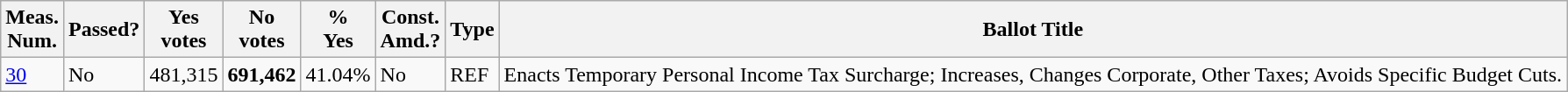<table class="wikitable sortable">
<tr>
<th>Meas.<br>Num.</th>
<th>Passed?</th>
<th>Yes<br>votes</th>
<th>No<br>votes</th>
<th>%<br>Yes</th>
<th>Const.<br>Amd.?</th>
<th>Type</th>
<th>Ballot Title</th>
</tr>
<tr>
<td><a href='#'>30</a></td>
<td>No</td>
<td>481,315</td>
<td><strong>691,462</strong></td>
<td>41.04%</td>
<td>No</td>
<td>REF</td>
<td>Enacts Temporary Personal Income Tax Surcharge; Increases, Changes Corporate, Other Taxes; Avoids Specific Budget Cuts.</td>
</tr>
</table>
